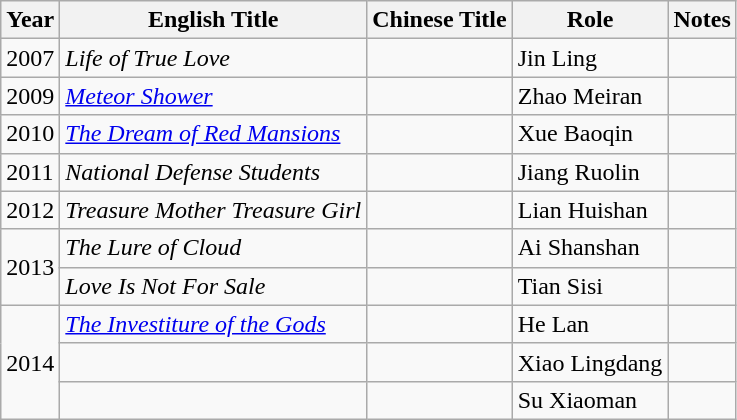<table class="wikitable">
<tr>
<th>Year</th>
<th>English Title</th>
<th>Chinese Title</th>
<th>Role</th>
<th>Notes</th>
</tr>
<tr>
<td>2007</td>
<td><em>Life of True Love</em></td>
<td></td>
<td>Jin Ling</td>
<td></td>
</tr>
<tr>
<td>2009</td>
<td><em><a href='#'>Meteor Shower</a></em></td>
<td></td>
<td>Zhao Meiran</td>
<td></td>
</tr>
<tr>
<td>2010</td>
<td><em><a href='#'>The Dream of Red Mansions</a></em></td>
<td></td>
<td>Xue Baoqin</td>
<td></td>
</tr>
<tr>
<td rowspan="1">2011</td>
<td><em>National Defense Students</em></td>
<td></td>
<td>Jiang Ruolin</td>
<td></td>
</tr>
<tr>
<td>2012</td>
<td><em>Treasure Mother Treasure Girl</em></td>
<td></td>
<td>Lian Huishan</td>
<td></td>
</tr>
<tr>
<td rowspan="2">2013</td>
<td><em>The Lure of Cloud</em></td>
<td></td>
<td>Ai Shanshan</td>
<td></td>
</tr>
<tr>
<td><em>Love Is Not For Sale</em></td>
<td></td>
<td>Tian Sisi</td>
<td></td>
</tr>
<tr>
<td rowspan="3">2014</td>
<td><em><a href='#'>The Investiture of the Gods</a></em></td>
<td></td>
<td>He Lan</td>
<td></td>
</tr>
<tr>
<td></td>
<td></td>
<td>Xiao Lingdang</td>
<td></td>
</tr>
<tr>
<td></td>
<td></td>
<td>Su Xiaoman</td>
<td></td>
</tr>
</table>
